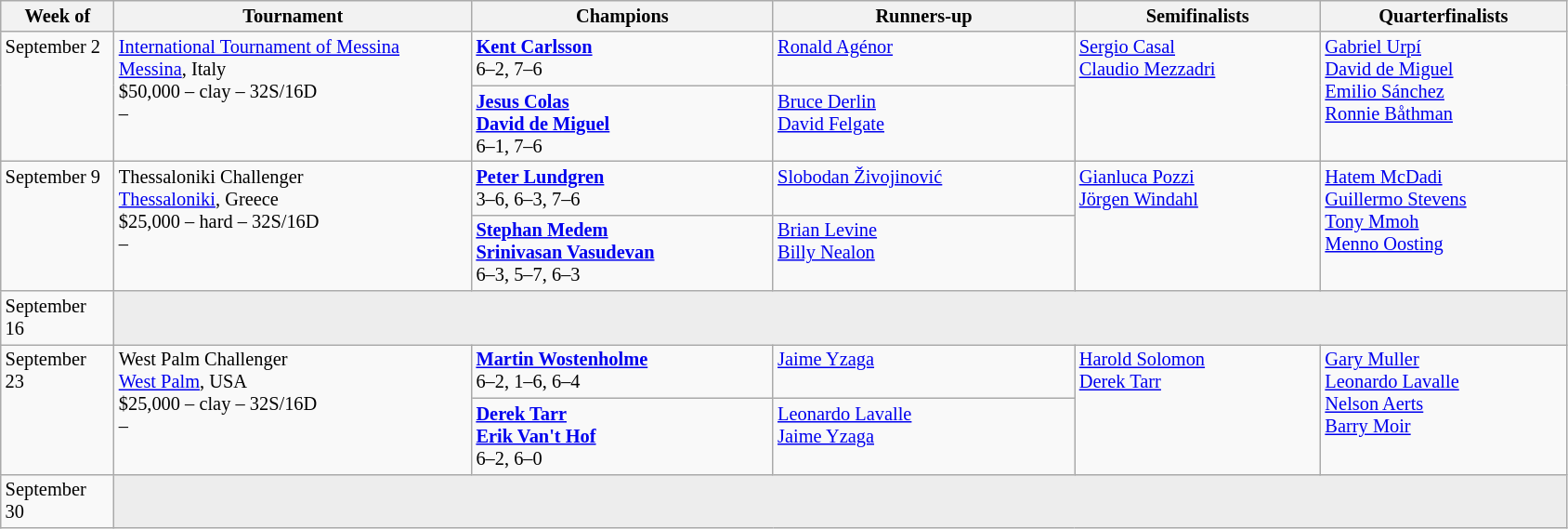<table class="wikitable" style="font-size:85%;">
<tr>
<th width="75">Week of</th>
<th width="250">Tournament</th>
<th width="210">Champions</th>
<th width="210">Runners-up</th>
<th width="170">Semifinalists</th>
<th width="170">Quarterfinalists</th>
</tr>
<tr valign="top">
<td rowspan="2">September 2</td>
<td rowspan="2"><a href='#'>International Tournament of Messina</a><br> <a href='#'>Messina</a>, Italy<br>$50,000 – clay – 32S/16D<br>  – </td>
<td> <strong><a href='#'>Kent Carlsson</a></strong> <br>6–2, 7–6</td>
<td> <a href='#'>Ronald Agénor</a></td>
<td rowspan="2"> <a href='#'>Sergio Casal</a> <br>  <a href='#'>Claudio Mezzadri</a></td>
<td rowspan="2"> <a href='#'>Gabriel Urpí</a> <br>  <a href='#'>David de Miguel</a> <br> <a href='#'>Emilio Sánchez</a> <br>  <a href='#'>Ronnie Båthman</a></td>
</tr>
<tr valign="top">
<td> <strong><a href='#'>Jesus Colas</a></strong> <br> <strong><a href='#'>David de Miguel</a></strong><br>6–1, 7–6</td>
<td> <a href='#'>Bruce Derlin</a> <br> <a href='#'>David Felgate</a></td>
</tr>
<tr valign="top">
<td rowspan="2">September 9</td>
<td rowspan="2">Thessaloniki Challenger<br> <a href='#'>Thessaloniki</a>, Greece<br>$25,000 – hard – 32S/16D<br>  – </td>
<td> <strong><a href='#'>Peter Lundgren</a></strong> <br>3–6, 6–3, 7–6</td>
<td> <a href='#'>Slobodan Živojinović</a></td>
<td rowspan="2"> <a href='#'>Gianluca Pozzi</a> <br>  <a href='#'>Jörgen Windahl</a></td>
<td rowspan="2"> <a href='#'>Hatem McDadi</a> <br>  <a href='#'>Guillermo Stevens</a> <br> <a href='#'>Tony Mmoh</a> <br>  <a href='#'>Menno Oosting</a></td>
</tr>
<tr valign="top">
<td> <strong><a href='#'>Stephan Medem</a></strong> <br> <strong><a href='#'>Srinivasan Vasudevan</a></strong><br>6–3, 5–7, 6–3</td>
<td> <a href='#'>Brian Levine</a> <br> <a href='#'>Billy Nealon</a></td>
</tr>
<tr valign="top">
<td rowspan="1">September 16</td>
<td colspan="5" bgcolor="#ededed"></td>
</tr>
<tr valign="top">
<td rowspan="2">September 23</td>
<td rowspan="2">West Palm Challenger<br> <a href='#'>West Palm</a>, USA<br>$25,000 – clay – 32S/16D<br>  – </td>
<td> <strong><a href='#'>Martin Wostenholme</a></strong> <br>6–2, 1–6, 6–4</td>
<td> <a href='#'>Jaime Yzaga</a></td>
<td rowspan="2"> <a href='#'>Harold Solomon</a> <br>  <a href='#'>Derek Tarr</a></td>
<td rowspan="2"> <a href='#'>Gary Muller</a> <br>  <a href='#'>Leonardo Lavalle</a> <br> <a href='#'>Nelson Aerts</a> <br>  <a href='#'>Barry Moir</a></td>
</tr>
<tr valign="top">
<td> <strong><a href='#'>Derek Tarr</a></strong> <br> <strong><a href='#'>Erik Van't Hof</a></strong><br>6–2, 6–0</td>
<td> <a href='#'>Leonardo Lavalle</a> <br> <a href='#'>Jaime Yzaga</a></td>
</tr>
<tr valign="top">
<td rowspan="1">September 30</td>
<td colspan="5" bgcolor="#ededed"></td>
</tr>
</table>
